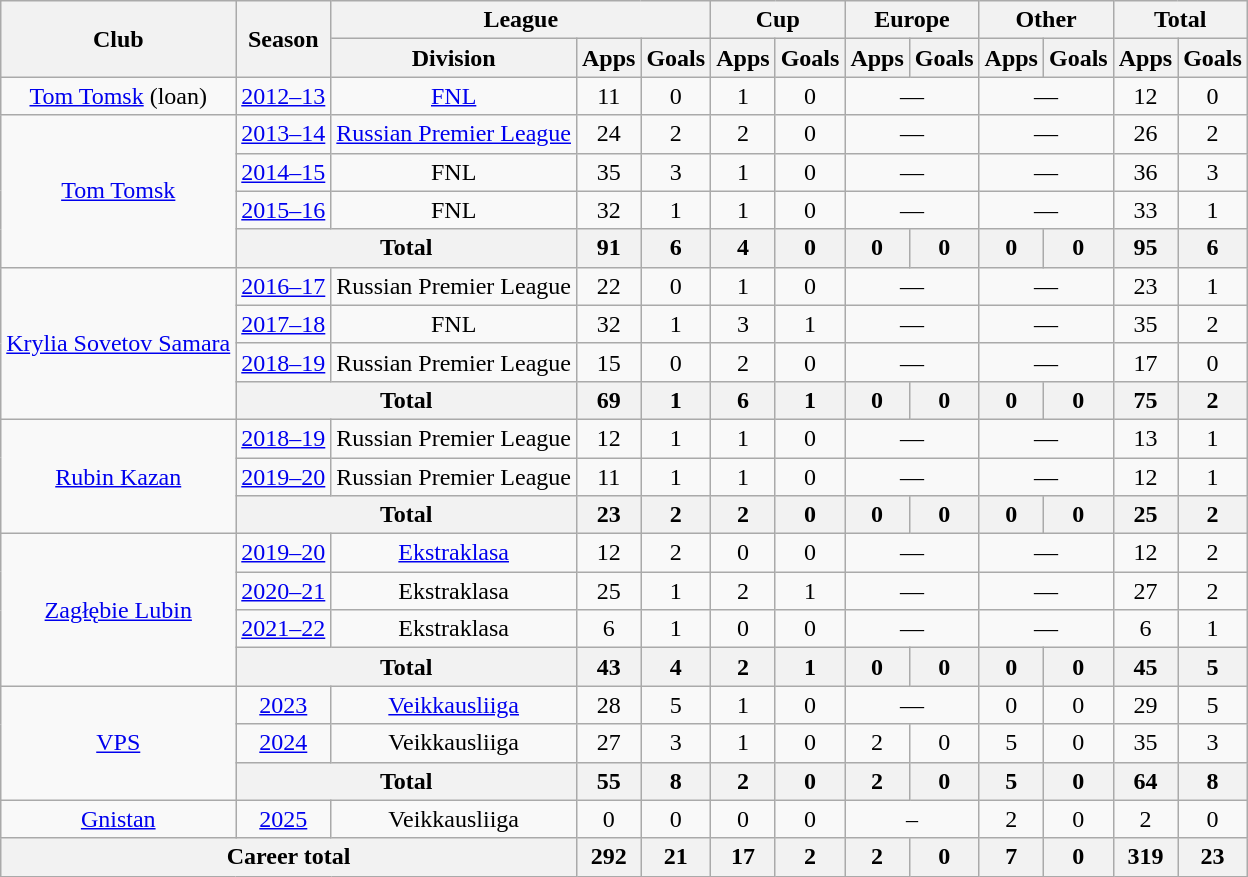<table class="wikitable" style="text-align:center">
<tr>
<th rowspan=2>Club</th>
<th rowspan=2>Season</th>
<th colspan=3>League</th>
<th colspan=2>Cup </th>
<th colspan=2>Europe</th>
<th colspan=2>Other</th>
<th colspan=2>Total</th>
</tr>
<tr>
<th>Division</th>
<th>Apps</th>
<th>Goals</th>
<th>Apps</th>
<th>Goals</th>
<th>Apps</th>
<th>Goals</th>
<th>Apps</th>
<th>Goals</th>
<th>Apps</th>
<th>Goals</th>
</tr>
<tr>
<td><a href='#'>Tom Tomsk</a> (loan)</td>
<td><a href='#'>2012–13</a></td>
<td><a href='#'>FNL</a></td>
<td>11</td>
<td>0</td>
<td>1</td>
<td>0</td>
<td colspan="2">—</td>
<td colspan="2">—</td>
<td>12</td>
<td>0</td>
</tr>
<tr>
<td rowspan="4"><a href='#'>Tom Tomsk</a></td>
<td><a href='#'>2013–14</a></td>
<td><a href='#'>Russian Premier League</a></td>
<td>24</td>
<td>2</td>
<td>2</td>
<td>0</td>
<td colspan="2">—</td>
<td colspan="2">—</td>
<td>26</td>
<td>2</td>
</tr>
<tr>
<td><a href='#'>2014–15</a></td>
<td>FNL</td>
<td>35</td>
<td>3</td>
<td>1</td>
<td>0</td>
<td colspan="2">—</td>
<td colspan="2">—</td>
<td>36</td>
<td>3</td>
</tr>
<tr>
<td><a href='#'>2015–16</a></td>
<td>FNL</td>
<td>32</td>
<td>1</td>
<td>1</td>
<td>0</td>
<td colspan="2">—</td>
<td colspan="2">—</td>
<td>33</td>
<td>1</td>
</tr>
<tr>
<th colspan="2">Total</th>
<th>91</th>
<th>6</th>
<th>4</th>
<th>0</th>
<th>0</th>
<th>0</th>
<th>0</th>
<th>0</th>
<th>95</th>
<th>6</th>
</tr>
<tr>
<td rowspan="4"><a href='#'>Krylia Sovetov Samara</a></td>
<td><a href='#'>2016–17</a></td>
<td>Russian Premier League</td>
<td>22</td>
<td>0</td>
<td>1</td>
<td>0</td>
<td colspan="2">—</td>
<td colspan="2">—</td>
<td>23</td>
<td>1</td>
</tr>
<tr>
<td><a href='#'>2017–18</a></td>
<td>FNL</td>
<td>32</td>
<td>1</td>
<td>3</td>
<td>1</td>
<td colspan="2">—</td>
<td colspan="2">—</td>
<td>35</td>
<td>2</td>
</tr>
<tr>
<td><a href='#'>2018–19</a></td>
<td>Russian Premier League</td>
<td>15</td>
<td>0</td>
<td>2</td>
<td>0</td>
<td colspan="2">—</td>
<td colspan="2">—</td>
<td>17</td>
<td>0</td>
</tr>
<tr>
<th colspan="2">Total</th>
<th>69</th>
<th>1</th>
<th>6</th>
<th>1</th>
<th>0</th>
<th>0</th>
<th>0</th>
<th>0</th>
<th>75</th>
<th>2</th>
</tr>
<tr>
<td rowspan="3"><a href='#'>Rubin Kazan</a></td>
<td><a href='#'>2018–19</a></td>
<td>Russian Premier League</td>
<td>12</td>
<td>1</td>
<td>1</td>
<td>0</td>
<td colspan="2">—</td>
<td colspan="2">—</td>
<td>13</td>
<td>1</td>
</tr>
<tr>
<td><a href='#'>2019–20</a></td>
<td>Russian Premier League</td>
<td>11</td>
<td>1</td>
<td>1</td>
<td>0</td>
<td colspan="2">—</td>
<td colspan="2">—</td>
<td>12</td>
<td>1</td>
</tr>
<tr>
<th colspan="2">Total</th>
<th>23</th>
<th>2</th>
<th>2</th>
<th>0</th>
<th>0</th>
<th>0</th>
<th>0</th>
<th>0</th>
<th>25</th>
<th>2</th>
</tr>
<tr>
<td rowspan="4"><a href='#'>Zagłębie Lubin</a></td>
<td><a href='#'>2019–20</a></td>
<td><a href='#'>Ekstraklasa</a></td>
<td>12</td>
<td>2</td>
<td>0</td>
<td>0</td>
<td colspan="2">—</td>
<td colspan="2">—</td>
<td>12</td>
<td>2</td>
</tr>
<tr>
<td><a href='#'>2020–21</a></td>
<td>Ekstraklasa</td>
<td>25</td>
<td>1</td>
<td>2</td>
<td>1</td>
<td colspan="2">—</td>
<td colspan="2">—</td>
<td>27</td>
<td>2</td>
</tr>
<tr>
<td><a href='#'>2021–22</a></td>
<td>Ekstraklasa</td>
<td>6</td>
<td>1</td>
<td>0</td>
<td>0</td>
<td colspan="2">—</td>
<td colspan="2">—</td>
<td>6</td>
<td>1</td>
</tr>
<tr>
<th colspan="2">Total</th>
<th>43</th>
<th>4</th>
<th>2</th>
<th>1</th>
<th>0</th>
<th>0</th>
<th>0</th>
<th>0</th>
<th>45</th>
<th>5</th>
</tr>
<tr>
<td rowspan="3"><a href='#'>VPS</a></td>
<td><a href='#'>2023</a></td>
<td><a href='#'>Veikkausliiga</a></td>
<td>28</td>
<td>5</td>
<td>1</td>
<td>0</td>
<td colspan="2">—</td>
<td>0</td>
<td>0</td>
<td>29</td>
<td>5</td>
</tr>
<tr>
<td><a href='#'>2024</a></td>
<td>Veikkausliiga</td>
<td>27</td>
<td>3</td>
<td>1</td>
<td>0</td>
<td>2</td>
<td>0</td>
<td>5</td>
<td>0</td>
<td>35</td>
<td>3</td>
</tr>
<tr>
<th colspan="2">Total</th>
<th>55</th>
<th>8</th>
<th>2</th>
<th>0</th>
<th>2</th>
<th>0</th>
<th>5</th>
<th>0</th>
<th>64</th>
<th>8</th>
</tr>
<tr>
<td><a href='#'>Gnistan</a></td>
<td><a href='#'>2025</a></td>
<td>Veikkausliiga</td>
<td>0</td>
<td>0</td>
<td>0</td>
<td>0</td>
<td colspan=2>–</td>
<td>2</td>
<td>0</td>
<td>2</td>
<td>0</td>
</tr>
<tr>
<th colspan="3">Career total</th>
<th>292</th>
<th>21</th>
<th>17</th>
<th>2</th>
<th>2</th>
<th>0</th>
<th>7</th>
<th>0</th>
<th>319</th>
<th>23</th>
</tr>
</table>
